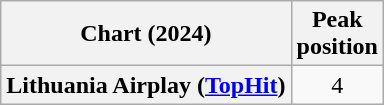<table class="wikitable plainrowheaders" style="text-align:center">
<tr>
<th scope="col">Chart (2024)</th>
<th scope="col">Peak<br>position</th>
</tr>
<tr>
<th scope="row">Lithuania Airplay (<a href='#'>TopHit</a>)</th>
<td>4</td>
</tr>
</table>
